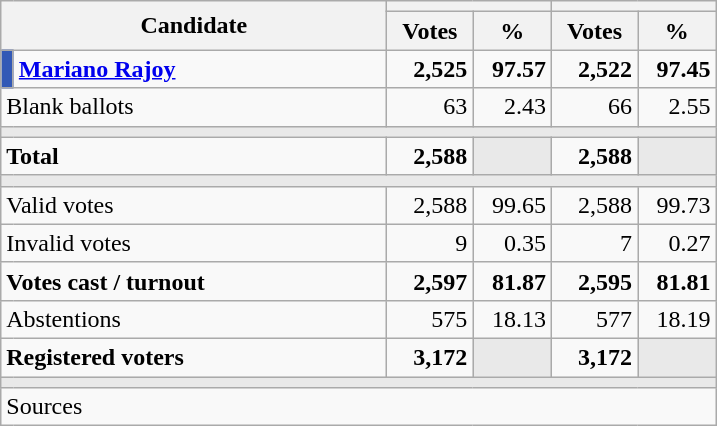<table class="wikitable" style="text-align:right;">
<tr>
<th rowspan="2" colspan="2" width="250">Candidate</th>
<th colspan="2"></th>
<th colspan="2"></th>
</tr>
<tr>
<th width="50">Votes</th>
<th width="45">%</th>
<th width="50">Votes</th>
<th width="45">%</th>
</tr>
<tr>
<td width="1" style="color:inherit;background:#3259B6"></td>
<td align="left"><strong><a href='#'>Mariano Rajoy</a></strong></td>
<td><strong>2,525</strong></td>
<td><strong>97.57</strong></td>
<td><strong>2,522</strong></td>
<td><strong>97.45</strong></td>
</tr>
<tr>
<td align="left" colspan="2">Blank ballots</td>
<td>63</td>
<td>2.43</td>
<td>66</td>
<td>2.55</td>
</tr>
<tr>
<td colspan="6" bgcolor="#E9E9E9"></td>
</tr>
<tr style="font-weight:bold;">
<td align="left" colspan="2">Total</td>
<td>2,588</td>
<td bgcolor="#E9E9E9"></td>
<td>2,588</td>
<td bgcolor="#E9E9E9"></td>
</tr>
<tr>
<td colspan="6" bgcolor="#E9E9E9"></td>
</tr>
<tr>
<td align="left" colspan="2">Valid votes</td>
<td>2,588</td>
<td>99.65</td>
<td>2,588</td>
<td>99.73</td>
</tr>
<tr>
<td align="left" colspan="2">Invalid votes</td>
<td>9</td>
<td>0.35</td>
<td>7</td>
<td>0.27</td>
</tr>
<tr style="font-weight:bold;">
<td align="left" colspan="2">Votes cast / turnout</td>
<td>2,597</td>
<td>81.87</td>
<td>2,595</td>
<td>81.81</td>
</tr>
<tr>
<td align="left" colspan="2">Abstentions</td>
<td>575</td>
<td>18.13</td>
<td>577</td>
<td>18.19</td>
</tr>
<tr style="font-weight:bold;">
<td align="left" colspan="2">Registered voters</td>
<td>3,172</td>
<td bgcolor="#E9E9E9"></td>
<td>3,172</td>
<td bgcolor="#E9E9E9"></td>
</tr>
<tr>
<td colspan="6" bgcolor="#E9E9E9"></td>
</tr>
<tr>
<td align="left" colspan="6">Sources</td>
</tr>
</table>
